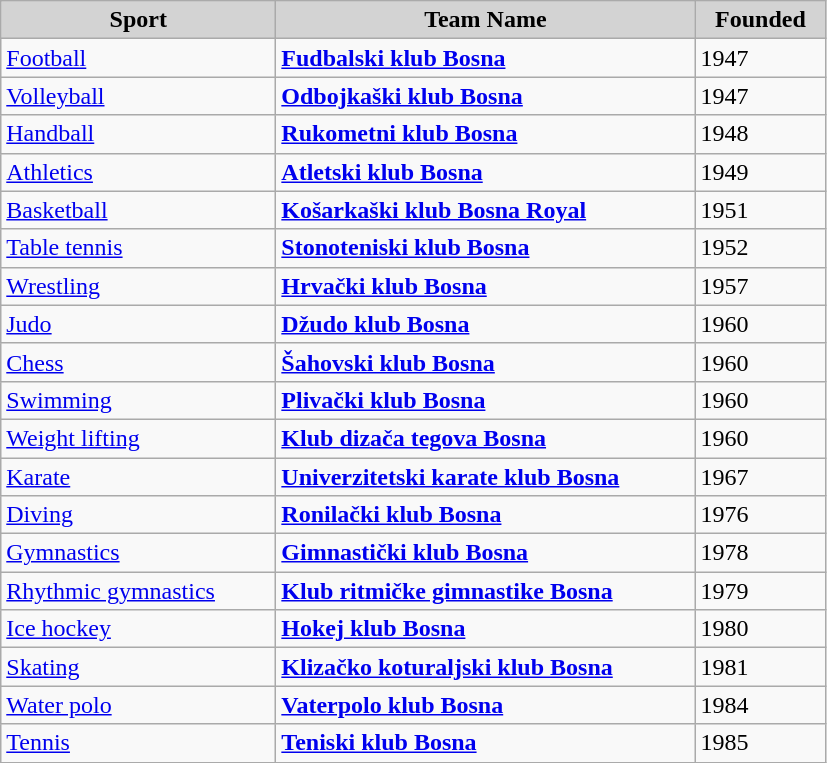<table class="wikitable" style="text-align:left">
<tr>
<th style="background:lightgrey;width:11em">Sport</th>
<th style="background:lightgrey;width:17em">Team Name</th>
<th style="background:lightgrey;width:5em">Founded</th>
</tr>
<tr>
<td><a href='#'>Football</a></td>
<td><strong><a href='#'>Fudbalski klub Bosna</a></strong></td>
<td>1947</td>
</tr>
<tr>
<td><a href='#'>Volleyball</a></td>
<td><strong><a href='#'>Odbojkaški klub Bosna</a></strong></td>
<td>1947</td>
</tr>
<tr>
<td><a href='#'>Handball</a></td>
<td><strong><a href='#'>Rukometni klub Bosna</a></strong></td>
<td>1948</td>
</tr>
<tr>
<td><a href='#'>Athletics</a></td>
<td><strong><a href='#'>Atletski klub Bosna</a></strong></td>
<td>1949</td>
</tr>
<tr>
<td><a href='#'>Basketball</a></td>
<td><strong><a href='#'>Košarkaški klub Bosna Royal</a></strong></td>
<td>1951</td>
</tr>
<tr>
<td><a href='#'>Table tennis</a></td>
<td><strong><a href='#'>Stonoteniski klub Bosna</a></strong></td>
<td>1952</td>
</tr>
<tr>
<td><a href='#'>Wrestling</a></td>
<td><strong><a href='#'>Hrvački klub Bosna</a></strong></td>
<td>1957</td>
</tr>
<tr>
<td><a href='#'>Judo</a></td>
<td><strong><a href='#'>Džudo klub Bosna</a></strong></td>
<td>1960</td>
</tr>
<tr>
<td><a href='#'>Chess</a></td>
<td><strong><a href='#'>Šahovski klub Bosna</a></strong></td>
<td>1960</td>
</tr>
<tr>
<td><a href='#'>Swimming</a></td>
<td><strong><a href='#'>Plivački klub Bosna</a></strong></td>
<td>1960</td>
</tr>
<tr>
<td><a href='#'>Weight lifting</a></td>
<td><strong><a href='#'>Klub dizača tegova Bosna</a></strong></td>
<td>1960</td>
</tr>
<tr>
<td><a href='#'>Karate</a></td>
<td><strong><a href='#'>Univerzitetski karate klub Bosna</a></strong></td>
<td>1967</td>
</tr>
<tr>
<td><a href='#'>Diving</a></td>
<td><strong><a href='#'>Ronilački klub Bosna</a></strong></td>
<td>1976</td>
</tr>
<tr>
<td><a href='#'>Gymnastics</a></td>
<td><strong><a href='#'>Gimnastički klub Bosna</a></strong></td>
<td>1978</td>
</tr>
<tr>
<td><a href='#'>Rhythmic gymnastics</a></td>
<td><strong><a href='#'>Klub ritmičke gimnastike Bosna</a></strong></td>
<td>1979</td>
</tr>
<tr>
<td><a href='#'>Ice hockey</a></td>
<td><strong><a href='#'>Hokej klub Bosna</a></strong></td>
<td>1980</td>
</tr>
<tr>
<td><a href='#'>Skating</a></td>
<td><strong><a href='#'>Klizačko koturaljski klub Bosna</a></strong></td>
<td>1981</td>
</tr>
<tr>
<td><a href='#'>Water polo</a></td>
<td><strong><a href='#'>Vaterpolo klub Bosna</a></strong></td>
<td>1984</td>
</tr>
<tr>
<td><a href='#'>Tennis</a></td>
<td><strong><a href='#'>Teniski klub Bosna</a></strong></td>
<td>1985</td>
</tr>
</table>
